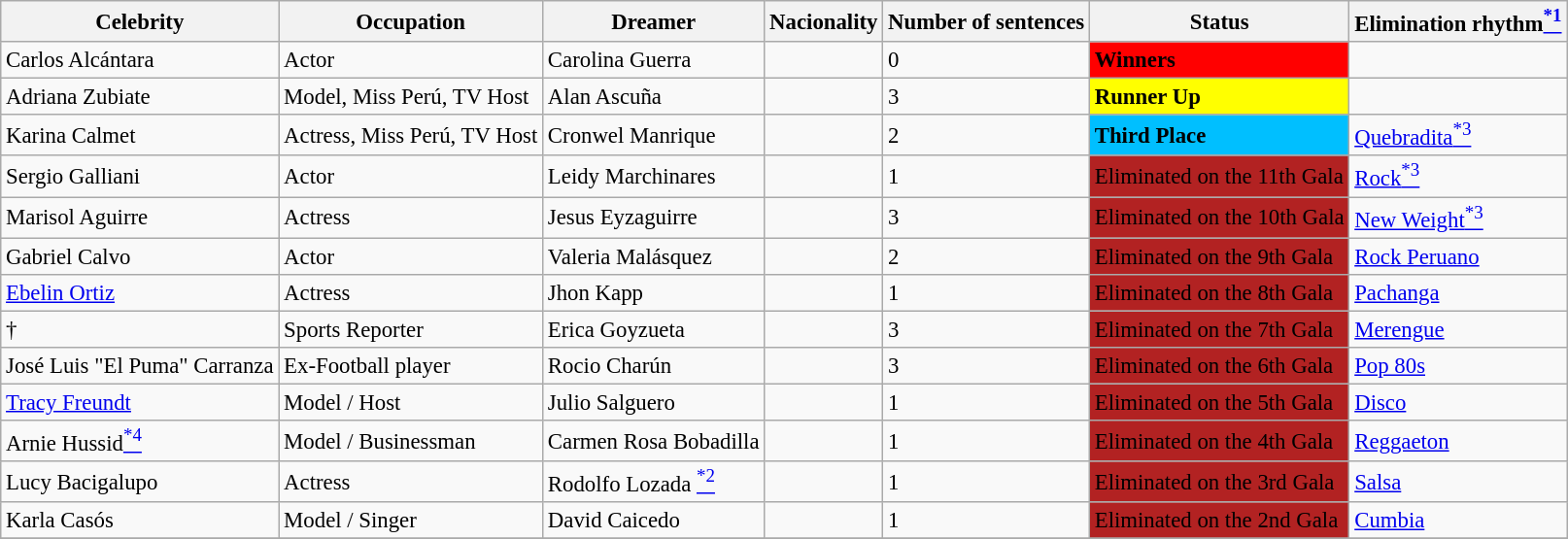<table class="wikitable" style="font-size:95%;">
<tr>
<th>Celebrity</th>
<th>Occupation</th>
<th>Dreamer</th>
<th>Nacionality</th>
<th>Number of sentences</th>
<th>Status</th>
<th>Elimination rhythm<a href='#'><span><sup>*1</sup></span></a></th>
</tr>
<tr>
<td>Carlos Alcántara</td>
<td>Actor</td>
<td>Carolina Guerra</td>
<td></td>
<td>0</td>
<td style="background-color:red"><span><strong> Winners</strong></span></td>
<td></td>
</tr>
<tr>
<td>Adriana Zubiate</td>
<td>Model, Miss Perú, TV Host</td>
<td>Alan Ascuña</td>
<td></td>
<td>3</td>
<td style="background-color:Yellow"><strong>Runner Up</strong></td>
<td></td>
</tr>
<tr>
<td>Karina Calmet</td>
<td>Actress, Miss Perú, TV Host</td>
<td>Cronwel Manrique</td>
<td></td>
<td>2</td>
<td style="background-color:DeepSkyBlue"><strong>Third Place</strong></td>
<td><a href='#'>Quebradita</a><a href='#'><span><sup>*3</sup></span></a></td>
</tr>
<tr>
<td>Sergio Galliani</td>
<td>Actor</td>
<td>Leidy Marchinares</td>
<td></td>
<td>1</td>
<td style="background-color:firebrick"><span>Eliminated on the 11th Gala</span></td>
<td><a href='#'>Rock</a><a href='#'><span><sup>*3</sup></span></a></td>
</tr>
<tr>
<td>Marisol Aguirre</td>
<td>Actress</td>
<td>Jesus Eyzaguirre</td>
<td></td>
<td>3</td>
<td style="background-color:firebrick"><span>Eliminated on the 10th Gala</span></td>
<td><a href='#'>New Weight</a><a href='#'><span><sup>*3</sup></span></a></td>
</tr>
<tr>
<td>Gabriel Calvo</td>
<td>Actor</td>
<td>Valeria Malásquez</td>
<td></td>
<td>2</td>
<td style="background-color:firebrick"><span>Eliminated on the 9th Gala</span></td>
<td><a href='#'>Rock Peruano</a></td>
</tr>
<tr>
<td><a href='#'>Ebelin Ortiz</a></td>
<td>Actress</td>
<td>Jhon Kapp</td>
<td></td>
<td>1</td>
<td style="background-color:firebrick"><span>Eliminated on the 8th Gala</span></td>
<td><a href='#'>Pachanga</a></td>
</tr>
<tr>
<td> †</td>
<td>Sports Reporter</td>
<td>Erica Goyzueta</td>
<td></td>
<td>3</td>
<td style="background-color:firebrick"><span>Eliminated on the 7th Gala</span></td>
<td><a href='#'>Merengue</a></td>
</tr>
<tr>
<td>José Luis "El Puma" Carranza</td>
<td>Ex-Football player</td>
<td>Rocio Charún</td>
<td></td>
<td>3</td>
<td style="background-color:firebrick"><span>Eliminated on the 6th Gala</span></td>
<td><a href='#'>Pop 80s</a></td>
</tr>
<tr>
<td><a href='#'>Tracy Freundt</a></td>
<td>Model / Host</td>
<td>Julio Salguero</td>
<td></td>
<td>1</td>
<td style="background-color:firebrick"><span>Eliminated on the 5th Gala</span></td>
<td><a href='#'>Disco</a></td>
</tr>
<tr>
<td>Arnie Hussid<a href='#'><span><sup>*4</sup></span></a></td>
<td>Model / Businessman</td>
<td>Carmen Rosa Bobadilla</td>
<td></td>
<td>1</td>
<td style="background-color:firebrick"><span>Eliminated on the 4th Gala</span></td>
<td><a href='#'>Reggaeton</a></td>
</tr>
<tr>
<td>Lucy Bacigalupo</td>
<td>Actress</td>
<td>Rodolfo Lozada <a href='#'><span><sup>*2</sup></span></a></td>
<td></td>
<td>1</td>
<td style="background-color:firebrick"><span>Eliminated on the 3rd Gala</span></td>
<td><a href='#'>Salsa</a></td>
</tr>
<tr>
<td>Karla Casós</td>
<td>Model / Singer</td>
<td>David Caicedo</td>
<td></td>
<td>1</td>
<td style="background-color:firebrick"><span>Eliminated on the 2nd Gala</span></td>
<td><a href='#'>Cumbia</a></td>
</tr>
<tr>
</tr>
</table>
